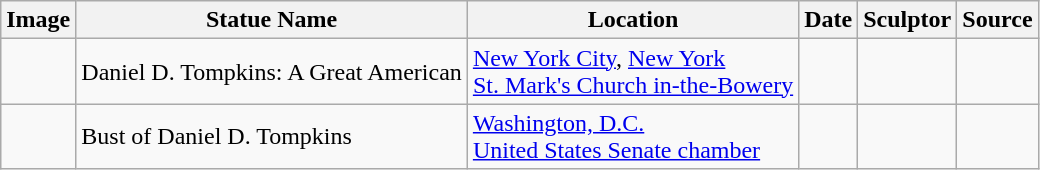<table class="wikitable sortable">
<tr>
<th scope="col" class="unsortable">Image</th>
<th scope="col">Statue Name</th>
<th>Location</th>
<th scope="col">Date</th>
<th scope="col">Sculptor</th>
<th>Source</th>
</tr>
<tr>
<td></td>
<td>Daniel D. Tompkins: A Great American</td>
<td><a href='#'>New York City</a>, <a href='#'>New York</a><br><a href='#'>St. Mark's Church in-the-Bowery</a></td>
<td></td>
<td></td>
<td></td>
</tr>
<tr>
<td></td>
<td>Bust of Daniel D. Tompkins</td>
<td><a href='#'>Washington, D.C.</a><br><a href='#'>United States Senate chamber</a></td>
<td></td>
<td></td>
<td></td>
</tr>
</table>
